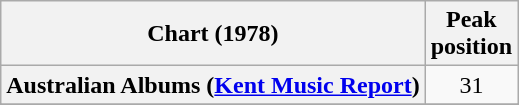<table class="wikitable plainrowheaders sortable" style="text-align:center;">
<tr>
<th>Chart (1978)</th>
<th>Peak<br>position</th>
</tr>
<tr>
<th scope="row">Australian Albums (<a href='#'>Kent Music Report</a>)</th>
<td style="text-align:center;">31</td>
</tr>
<tr>
</tr>
<tr>
</tr>
<tr>
</tr>
<tr>
</tr>
<tr>
</tr>
</table>
